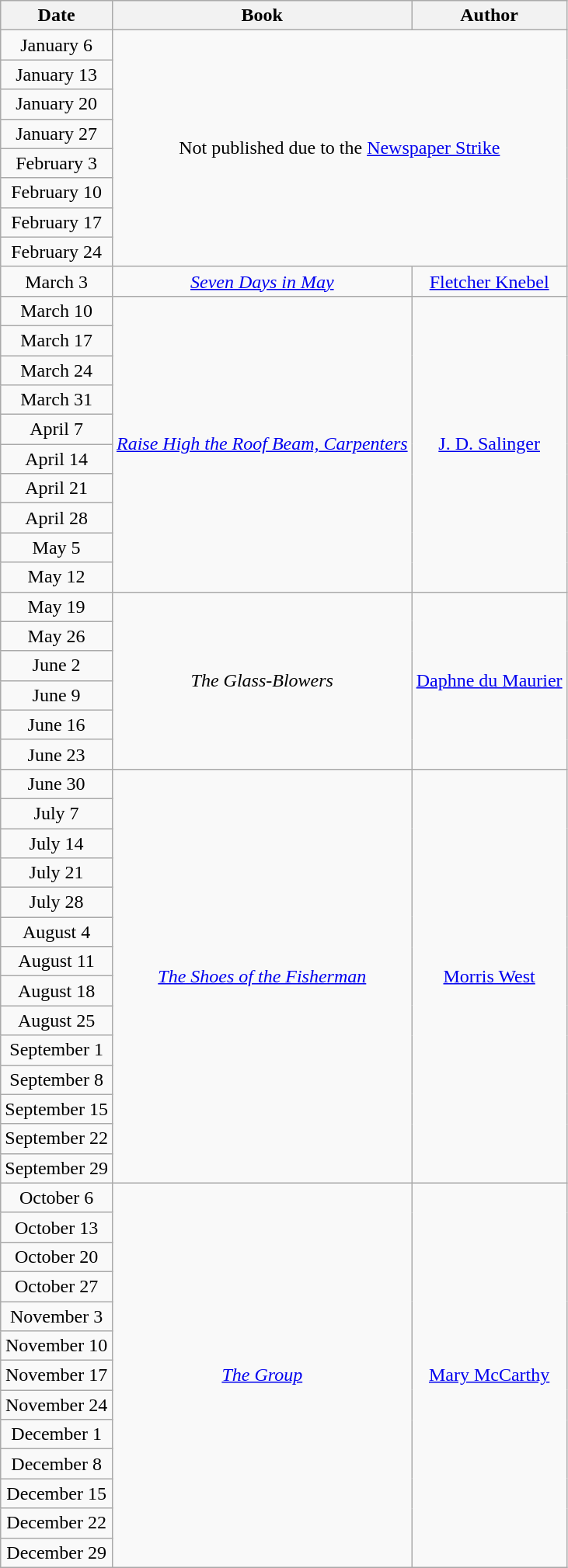<table class="wikitable sortable" style="text-align: center">
<tr>
<th>Date</th>
<th>Book</th>
<th>Author</th>
</tr>
<tr>
<td>January 6</td>
<td rowspan=8 colspan=2>Not published due to the <a href='#'>Newspaper Strike</a></td>
</tr>
<tr>
<td>January 13</td>
</tr>
<tr>
<td>January 20</td>
</tr>
<tr>
<td>January 27</td>
</tr>
<tr>
<td>February 3</td>
</tr>
<tr>
<td>February 10</td>
</tr>
<tr>
<td>February 17</td>
</tr>
<tr>
<td>February 24</td>
</tr>
<tr>
<td>March 3</td>
<td><em><a href='#'>Seven Days in May</a></em></td>
<td><a href='#'>Fletcher Knebel</a></td>
</tr>
<tr>
<td>March 10</td>
<td rowspan=10><em><a href='#'>Raise High the Roof Beam, Carpenters</a></em></td>
<td rowspan=10><a href='#'>J. D. Salinger</a></td>
</tr>
<tr>
<td>March 17</td>
</tr>
<tr>
<td>March 24</td>
</tr>
<tr>
<td>March 31</td>
</tr>
<tr>
<td>April 7</td>
</tr>
<tr>
<td>April 14</td>
</tr>
<tr>
<td>April 21</td>
</tr>
<tr>
<td>April 28</td>
</tr>
<tr>
<td>May 5</td>
</tr>
<tr>
<td>May 12</td>
</tr>
<tr>
<td>May 19</td>
<td rowspan=6><em>The Glass-Blowers</em></td>
<td rowspan=6><a href='#'>Daphne du Maurier</a></td>
</tr>
<tr>
<td>May 26</td>
</tr>
<tr>
<td>June 2</td>
</tr>
<tr>
<td>June 9</td>
</tr>
<tr>
<td>June 16</td>
</tr>
<tr>
<td>June 23</td>
</tr>
<tr>
<td>June 30</td>
<td rowspan=14><em><a href='#'>The Shoes of the Fisherman</a></em></td>
<td rowspan=14><a href='#'>Morris West</a></td>
</tr>
<tr>
<td>July 7</td>
</tr>
<tr>
<td>July 14</td>
</tr>
<tr>
<td>July 21</td>
</tr>
<tr>
<td>July 28</td>
</tr>
<tr>
<td>August 4</td>
</tr>
<tr>
<td>August 11</td>
</tr>
<tr>
<td>August 18</td>
</tr>
<tr>
<td>August 25</td>
</tr>
<tr>
<td>September 1</td>
</tr>
<tr>
<td>September 8</td>
</tr>
<tr>
<td>September 15</td>
</tr>
<tr>
<td>September 22</td>
</tr>
<tr>
<td>September 29</td>
</tr>
<tr>
<td>October 6</td>
<td rowspan=13><em><a href='#'>The Group</a></em></td>
<td rowspan=13><a href='#'>Mary McCarthy</a></td>
</tr>
<tr>
<td>October 13</td>
</tr>
<tr>
<td>October 20</td>
</tr>
<tr>
<td>October 27</td>
</tr>
<tr>
<td>November 3</td>
</tr>
<tr>
<td>November 10</td>
</tr>
<tr>
<td>November 17</td>
</tr>
<tr>
<td>November 24</td>
</tr>
<tr>
<td>December 1</td>
</tr>
<tr>
<td>December 8</td>
</tr>
<tr>
<td>December 15</td>
</tr>
<tr>
<td>December 22</td>
</tr>
<tr>
<td>December 29</td>
</tr>
</table>
